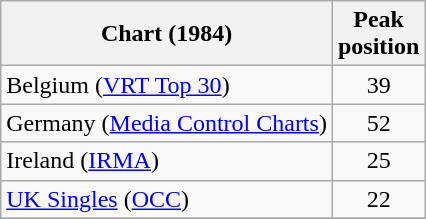<table class="wikitable">
<tr>
<th align="center">Chart (1984)</th>
<th align="center">Peak<br>position</th>
</tr>
<tr>
<td>Belgium (<a href='#'>VRT Top 30</a>)</td>
<td style="text-align:center;">39</td>
</tr>
<tr>
<td>Germany (<a href='#'>Media Control Charts</a>)</td>
<td style="text-align:center;">52</td>
</tr>
<tr>
<td>Ireland (<a href='#'>IRMA</a>)</td>
<td style="text-align:center;">25</td>
</tr>
<tr>
<td><a href='#'>UK Singles</a> (<a href='#'>OCC</a>)</td>
<td style="text-align:center;">22</td>
</tr>
<tr>
</tr>
</table>
